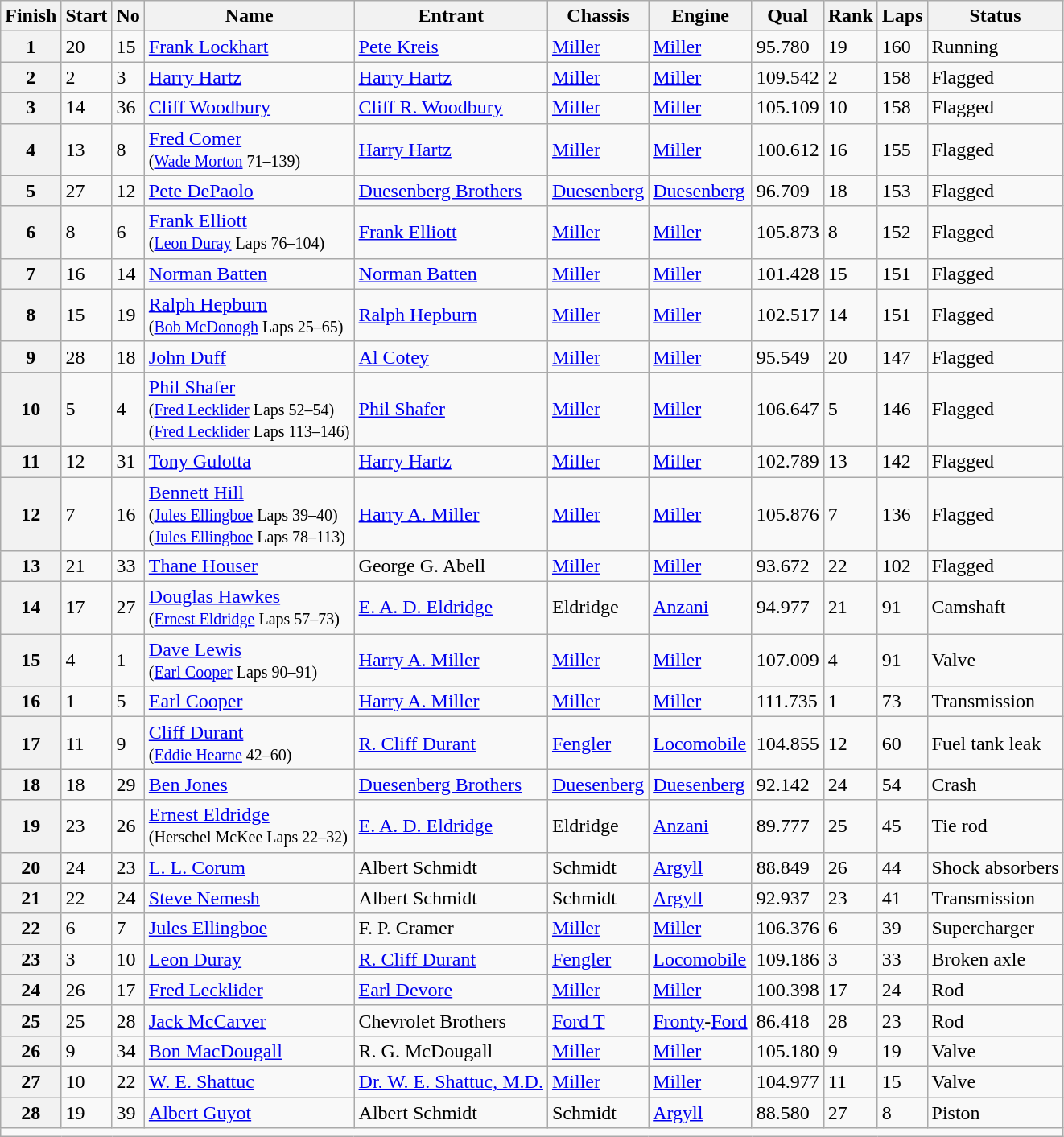<table class="wikitable">
<tr>
<th>Finish</th>
<th>Start</th>
<th>No</th>
<th>Name</th>
<th>Entrant</th>
<th>Chassis</th>
<th>Engine</th>
<th>Qual</th>
<th>Rank</th>
<th>Laps</th>
<th>Status</th>
</tr>
<tr>
<th>1</th>
<td>20</td>
<td>15</td>
<td> <a href='#'>Frank Lockhart</a> <strong></strong></td>
<td><a href='#'>Pete Kreis</a></td>
<td><a href='#'>Miller</a></td>
<td><a href='#'>Miller</a></td>
<td>95.780</td>
<td>19</td>
<td>160</td>
<td>Running</td>
</tr>
<tr>
<th>2</th>
<td>2</td>
<td>3</td>
<td> <a href='#'>Harry Hartz</a></td>
<td><a href='#'>Harry Hartz</a></td>
<td><a href='#'>Miller</a></td>
<td><a href='#'>Miller</a></td>
<td>109.542</td>
<td>2</td>
<td>158</td>
<td>Flagged</td>
</tr>
<tr>
<th>3</th>
<td>14</td>
<td>36</td>
<td> <a href='#'>Cliff Woodbury</a> <strong></strong></td>
<td><a href='#'>Cliff R. Woodbury</a></td>
<td><a href='#'>Miller</a></td>
<td><a href='#'>Miller</a></td>
<td>105.109</td>
<td>10</td>
<td>158</td>
<td>Flagged</td>
</tr>
<tr>
<th>4</th>
<td>13</td>
<td>8</td>
<td> <a href='#'>Fred Comer</a><br><small>(<a href='#'>Wade Morton</a> 71–139)</small></td>
<td><a href='#'>Harry Hartz</a></td>
<td><a href='#'>Miller</a></td>
<td><a href='#'>Miller</a></td>
<td>100.612</td>
<td>16</td>
<td>155</td>
<td>Flagged</td>
</tr>
<tr>
<th>5</th>
<td>27</td>
<td>12</td>
<td> <a href='#'>Pete DePaolo</a> <strong></strong></td>
<td><a href='#'>Duesenberg Brothers</a></td>
<td><a href='#'>Duesenberg</a></td>
<td><a href='#'>Duesenberg</a></td>
<td>96.709</td>
<td>18</td>
<td>153</td>
<td>Flagged</td>
</tr>
<tr>
<th>6</th>
<td>8</td>
<td>6</td>
<td> <a href='#'>Frank Elliott</a><br><small>(<a href='#'>Leon Duray</a> Laps 76–104)</small></td>
<td><a href='#'>Frank Elliott</a></td>
<td><a href='#'>Miller</a></td>
<td><a href='#'>Miller</a></td>
<td>105.873</td>
<td>8</td>
<td>152</td>
<td>Flagged</td>
</tr>
<tr>
<th>7</th>
<td>16</td>
<td>14</td>
<td> <a href='#'>Norman Batten</a> <strong></strong></td>
<td><a href='#'>Norman Batten</a></td>
<td><a href='#'>Miller</a></td>
<td><a href='#'>Miller</a></td>
<td>101.428</td>
<td>15</td>
<td>151</td>
<td>Flagged</td>
</tr>
<tr>
<th>8</th>
<td>15</td>
<td>19</td>
<td> <a href='#'>Ralph Hepburn</a><br><small>(<a href='#'>Bob McDonogh</a> Laps 25–65)</small></td>
<td><a href='#'>Ralph Hepburn</a></td>
<td><a href='#'>Miller</a></td>
<td><a href='#'>Miller</a></td>
<td>102.517</td>
<td>14</td>
<td>151</td>
<td>Flagged</td>
</tr>
<tr>
<th>9</th>
<td>28</td>
<td>18</td>
<td> <a href='#'>John Duff</a> <strong></strong></td>
<td><a href='#'>Al Cotey</a></td>
<td><a href='#'>Miller</a></td>
<td><a href='#'>Miller</a></td>
<td>95.549</td>
<td>20</td>
<td>147</td>
<td>Flagged</td>
</tr>
<tr>
<th>10</th>
<td>5</td>
<td>4</td>
<td> <a href='#'>Phil Shafer</a><br><small>(<a href='#'>Fred Lecklider</a> Laps 52–54)</small><br><small>(<a href='#'>Fred Lecklider</a> Laps 113–146)</small></td>
<td><a href='#'>Phil Shafer</a></td>
<td><a href='#'>Miller</a></td>
<td><a href='#'>Miller</a></td>
<td>106.647</td>
<td>5</td>
<td>146</td>
<td>Flagged</td>
</tr>
<tr>
<th>11</th>
<td>12</td>
<td>31</td>
<td> <a href='#'>Tony Gulotta</a> <strong></strong></td>
<td><a href='#'>Harry Hartz</a></td>
<td><a href='#'>Miller</a></td>
<td><a href='#'>Miller</a></td>
<td>102.789</td>
<td>13</td>
<td>142</td>
<td>Flagged</td>
</tr>
<tr>
<th>12</th>
<td>7</td>
<td>16</td>
<td> <a href='#'>Bennett Hill</a><br><small>(<a href='#'>Jules Ellingboe</a> Laps 39–40)</small><br><small>(<a href='#'>Jules Ellingboe</a> Laps 78–113)</small></td>
<td><a href='#'>Harry A. Miller</a></td>
<td><a href='#'>Miller</a></td>
<td><a href='#'>Miller</a></td>
<td>105.876</td>
<td>7</td>
<td>136</td>
<td>Flagged</td>
</tr>
<tr>
<th>13</th>
<td>21</td>
<td>33</td>
<td> <a href='#'>Thane Houser</a> <strong></strong></td>
<td>George G. Abell</td>
<td><a href='#'>Miller</a></td>
<td><a href='#'>Miller</a></td>
<td>93.672</td>
<td>22</td>
<td>102</td>
<td>Flagged</td>
</tr>
<tr>
<th>14</th>
<td>17</td>
<td>27</td>
<td> <a href='#'>Douglas Hawkes</a><br><small>(<a href='#'>Ernest Eldridge</a> Laps 57–73)</small></td>
<td><a href='#'>E. A. D. Eldridge</a></td>
<td>Eldridge</td>
<td><a href='#'>Anzani</a></td>
<td>94.977</td>
<td>21</td>
<td>91</td>
<td>Camshaft</td>
</tr>
<tr>
<th>15</th>
<td>4</td>
<td>1</td>
<td> <a href='#'>Dave Lewis</a><br><small>(<a href='#'>Earl Cooper</a> Laps 90–91)</small></td>
<td><a href='#'>Harry A. Miller</a></td>
<td><a href='#'>Miller</a></td>
<td><a href='#'>Miller</a></td>
<td>107.009</td>
<td>4</td>
<td>91</td>
<td>Valve</td>
</tr>
<tr>
<th>16</th>
<td>1</td>
<td>5</td>
<td> <a href='#'>Earl Cooper</a></td>
<td><a href='#'>Harry A. Miller</a></td>
<td><a href='#'>Miller</a></td>
<td><a href='#'>Miller</a></td>
<td>111.735</td>
<td>1</td>
<td>73</td>
<td>Transmission</td>
</tr>
<tr>
<th>17</th>
<td>11</td>
<td>9</td>
<td> <a href='#'>Cliff Durant</a><br><small>(<a href='#'>Eddie Hearne</a> 42–60)</small></td>
<td><a href='#'>R. Cliff Durant</a></td>
<td><a href='#'>Fengler</a></td>
<td><a href='#'>Locomobile</a></td>
<td>104.855</td>
<td>12</td>
<td>60</td>
<td>Fuel tank leak</td>
</tr>
<tr>
<th>18</th>
<td>18</td>
<td>29</td>
<td> <a href='#'>Ben Jones</a> <strong></strong></td>
<td><a href='#'>Duesenberg Brothers</a></td>
<td><a href='#'>Duesenberg</a></td>
<td><a href='#'>Duesenberg</a></td>
<td>92.142</td>
<td>24</td>
<td>54</td>
<td>Crash</td>
</tr>
<tr>
<th>19</th>
<td>23</td>
<td>26</td>
<td> <a href='#'>Ernest Eldridge</a> <strong></strong><br><small>(Herschel McKee Laps 22–32)</small></td>
<td><a href='#'>E. A. D. Eldridge</a></td>
<td>Eldridge</td>
<td><a href='#'>Anzani</a></td>
<td>89.777</td>
<td>25</td>
<td>45</td>
<td>Tie rod</td>
</tr>
<tr>
<th>20</th>
<td>24</td>
<td>23</td>
<td> <a href='#'>L. L. Corum</a> <strong></strong></td>
<td>Albert Schmidt</td>
<td>Schmidt</td>
<td><a href='#'>Argyll</a></td>
<td>88.849</td>
<td>26</td>
<td>44</td>
<td>Shock absorbers</td>
</tr>
<tr>
<th>21</th>
<td>22</td>
<td>24</td>
<td> <a href='#'>Steve Nemesh</a> <strong></strong></td>
<td>Albert Schmidt</td>
<td>Schmidt</td>
<td><a href='#'>Argyll</a></td>
<td>92.937</td>
<td>23</td>
<td>41</td>
<td>Transmission</td>
</tr>
<tr>
<th>22</th>
<td>6</td>
<td>7</td>
<td> <a href='#'>Jules Ellingboe</a></td>
<td>F. P. Cramer</td>
<td><a href='#'>Miller</a></td>
<td><a href='#'>Miller</a></td>
<td>106.376</td>
<td>6</td>
<td>39</td>
<td>Supercharger</td>
</tr>
<tr>
<th>23</th>
<td>3</td>
<td>10</td>
<td> <a href='#'>Leon Duray</a></td>
<td><a href='#'>R. Cliff Durant</a></td>
<td><a href='#'>Fengler</a></td>
<td><a href='#'>Locomobile</a></td>
<td>109.186</td>
<td>3</td>
<td>33</td>
<td>Broken axle</td>
</tr>
<tr>
<th>24</th>
<td>26</td>
<td>17</td>
<td> <a href='#'>Fred Lecklider</a> <strong></strong></td>
<td><a href='#'>Earl Devore</a></td>
<td><a href='#'>Miller</a></td>
<td><a href='#'>Miller</a></td>
<td>100.398</td>
<td>17</td>
<td>24</td>
<td>Rod</td>
</tr>
<tr>
<th>25</th>
<td>25</td>
<td>28</td>
<td> <a href='#'>Jack McCarver</a> <strong></strong></td>
<td>Chevrolet Brothers</td>
<td><a href='#'>Ford T</a></td>
<td><a href='#'>Fronty</a>-<a href='#'>Ford</a></td>
<td>86.418</td>
<td>28</td>
<td>23</td>
<td>Rod</td>
</tr>
<tr>
<th>26</th>
<td>9</td>
<td>34</td>
<td> <a href='#'>Bon MacDougall</a> <strong></strong></td>
<td>R. G. McDougall</td>
<td><a href='#'>Miller</a></td>
<td><a href='#'>Miller</a></td>
<td>105.180</td>
<td>9</td>
<td>19</td>
<td>Valve</td>
</tr>
<tr>
<th>27</th>
<td>10</td>
<td>22</td>
<td> <a href='#'>W. E. Shattuc</a></td>
<td><a href='#'>Dr. W. E. Shattuc, M.D.</a></td>
<td><a href='#'>Miller</a></td>
<td><a href='#'>Miller</a></td>
<td>104.977</td>
<td>11</td>
<td>15</td>
<td>Valve</td>
</tr>
<tr>
<th>28</th>
<td>19</td>
<td>39</td>
<td> <a href='#'>Albert Guyot</a></td>
<td>Albert Schmidt</td>
<td>Schmidt</td>
<td><a href='#'>Argyll</a></td>
<td>88.580</td>
<td>27</td>
<td>8</td>
<td>Piston</td>
</tr>
<tr>
<td colspan=12 style="text-align:center"></td>
</tr>
</table>
